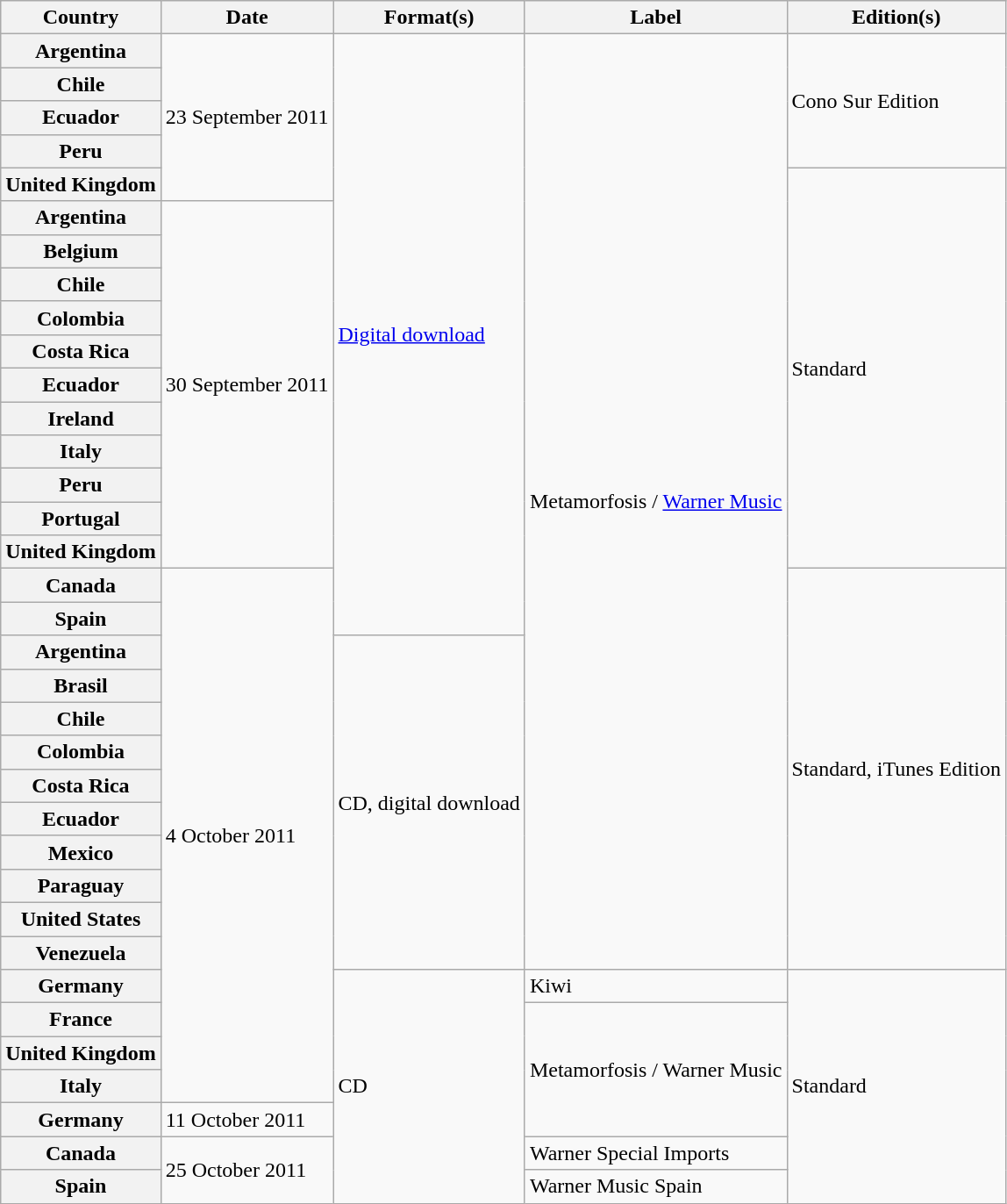<table class="wikitable plainrowheaders">
<tr>
<th scope="col">Country</th>
<th scope="col">Date</th>
<th scope="col">Format(s)</th>
<th scope="col">Label</th>
<th scope="col">Edition(s)</th>
</tr>
<tr>
<th scope="row">Argentina</th>
<td rowspan="5">23 September 2011</td>
<td rowspan="18"><a href='#'>Digital download</a></td>
<td rowspan="28">Metamorfosis / <a href='#'>Warner Music</a></td>
<td rowspan="4">Cono Sur Edition</td>
</tr>
<tr>
<th scope="row">Chile</th>
</tr>
<tr>
<th scope="row">Ecuador</th>
</tr>
<tr>
<th scope="row">Peru</th>
</tr>
<tr>
<th scope="row">United Kingdom</th>
<td rowspan="12">Standard</td>
</tr>
<tr>
<th scope="row">Argentina</th>
<td rowspan="11">30 September 2011</td>
</tr>
<tr>
<th scope="row">Belgium</th>
</tr>
<tr>
<th scope="row">Chile</th>
</tr>
<tr>
<th scope="row">Colombia</th>
</tr>
<tr>
<th scope="row">Costa Rica</th>
</tr>
<tr>
<th scope="row">Ecuador</th>
</tr>
<tr>
<th scope="row">Ireland</th>
</tr>
<tr>
<th scope="row">Italy</th>
</tr>
<tr>
<th scope="row">Peru</th>
</tr>
<tr>
<th scope="row">Portugal</th>
</tr>
<tr>
<th scope="row">United Kingdom</th>
</tr>
<tr>
<th scope="row">Canada</th>
<td rowspan="16">4 October 2011</td>
<td rowspan="12">Standard, iTunes Edition</td>
</tr>
<tr>
<th scope="row">Spain</th>
</tr>
<tr>
<th scope="row">Argentina</th>
<td rowspan="10">CD, digital download</td>
</tr>
<tr>
<th scope="row">Brasil</th>
</tr>
<tr>
<th scope="row">Chile</th>
</tr>
<tr>
<th scope="row">Colombia</th>
</tr>
<tr>
<th scope="row">Costa Rica</th>
</tr>
<tr>
<th scope="row">Ecuador</th>
</tr>
<tr>
<th scope="row">Mexico</th>
</tr>
<tr>
<th scope="row">Paraguay</th>
</tr>
<tr>
<th scope="row">United States</th>
</tr>
<tr>
<th scope="row">Venezuela</th>
</tr>
<tr>
<th scope="row">Germany</th>
<td rowspan="7">CD</td>
<td rowspan="">Kiwi</td>
<td rowspan="7">Standard</td>
</tr>
<tr>
<th scope="row">France</th>
<td rowspan="4">Metamorfosis / Warner Music</td>
</tr>
<tr>
<th scope="row">United Kingdom</th>
</tr>
<tr>
<th scope="row">Italy</th>
</tr>
<tr>
<th scope="row">Germany</th>
<td rowspan="">11 October 2011</td>
</tr>
<tr>
<th scope="row">Canada</th>
<td rowspan="2">25 October 2011</td>
<td rowspan="">Warner Special Imports</td>
</tr>
<tr>
<th scope="row">Spain</th>
<td rowspan="">Warner Music Spain</td>
</tr>
</table>
